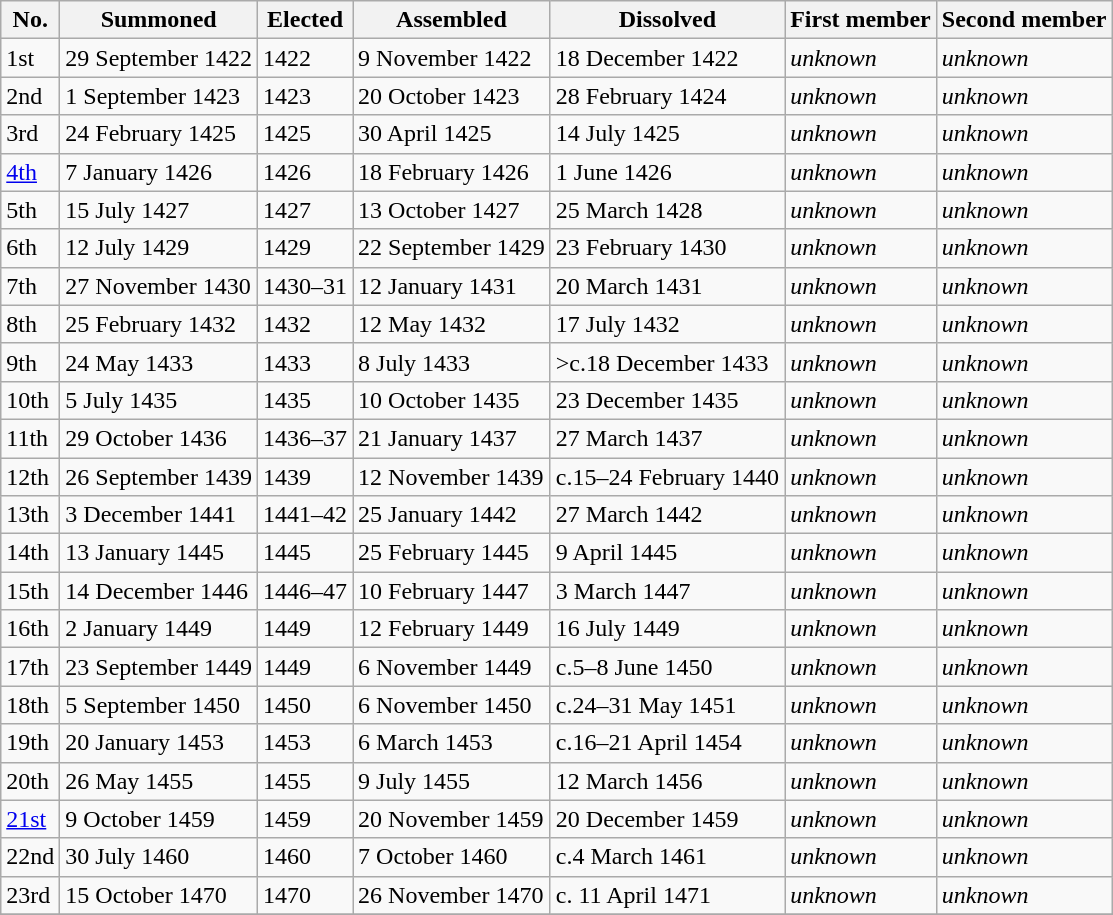<table class="wikitable">
<tr>
<th>No.</th>
<th>Summoned</th>
<th>Elected</th>
<th>Assembled</th>
<th>Dissolved</th>
<th>First member</th>
<th>Second member</th>
</tr>
<tr>
<td>1st</td>
<td>29 September 1422</td>
<td>1422</td>
<td>9 November 1422</td>
<td>18 December 1422</td>
<td><em>unknown</em></td>
<td><em>unknown</em></td>
</tr>
<tr>
<td>2nd</td>
<td>1 September 1423</td>
<td>1423</td>
<td>20 October 1423</td>
<td>28 February 1424</td>
<td><em>unknown</em></td>
<td><em>unknown</em></td>
</tr>
<tr>
<td>3rd</td>
<td>24 February 1425</td>
<td>1425</td>
<td>30 April 1425</td>
<td>14 July 1425</td>
<td><em>unknown</em></td>
<td><em>unknown</em></td>
</tr>
<tr>
<td><a href='#'>4th</a></td>
<td>7 January 1426</td>
<td>1426</td>
<td>18 February 1426</td>
<td>1 June 1426</td>
<td><em>unknown</em></td>
<td><em>unknown</em></td>
</tr>
<tr>
<td>5th</td>
<td>15 July 1427</td>
<td>1427</td>
<td>13 October 1427</td>
<td>25 March 1428</td>
<td><em>unknown</em></td>
<td><em>unknown</em></td>
</tr>
<tr>
<td>6th</td>
<td>12 July 1429</td>
<td>1429</td>
<td>22 September 1429</td>
<td>23 February 1430</td>
<td><em>unknown</em></td>
<td><em>unknown</em></td>
</tr>
<tr>
<td>7th</td>
<td>27 November 1430</td>
<td>1430–31</td>
<td>12 January 1431</td>
<td>20 March 1431</td>
<td><em>unknown</em></td>
<td><em>unknown</em></td>
</tr>
<tr>
<td>8th</td>
<td>25 February 1432</td>
<td>1432</td>
<td>12 May 1432</td>
<td>17 July 1432</td>
<td><em>unknown</em></td>
<td><em>unknown</em></td>
</tr>
<tr>
<td>9th</td>
<td>24 May 1433</td>
<td>1433</td>
<td>8 July 1433</td>
<td>>c.18 December 1433</td>
<td><em>unknown</em></td>
<td><em>unknown</em></td>
</tr>
<tr>
<td>10th</td>
<td>5 July 1435</td>
<td>1435</td>
<td>10 October 1435</td>
<td>23 December 1435</td>
<td><em>unknown</em></td>
<td><em>unknown</em></td>
</tr>
<tr>
<td>11th</td>
<td>29 October 1436</td>
<td>1436–37</td>
<td>21 January 1437</td>
<td>27 March 1437</td>
<td><em>unknown</em></td>
<td><em>unknown</em></td>
</tr>
<tr>
<td>12th</td>
<td>26 September 1439</td>
<td>1439</td>
<td>12 November 1439</td>
<td>c.15–24 February 1440</td>
<td><em>unknown</em></td>
<td><em>unknown</em></td>
</tr>
<tr>
<td>13th</td>
<td>3 December 1441</td>
<td>1441–42</td>
<td>25 January 1442</td>
<td>27 March 1442</td>
<td><em>unknown</em></td>
<td><em>unknown</em></td>
</tr>
<tr>
<td>14th</td>
<td>13 January 1445</td>
<td>1445</td>
<td>25 February 1445</td>
<td>9 April 1445</td>
<td><em>unknown</em></td>
<td><em>unknown</em></td>
</tr>
<tr>
<td>15th</td>
<td>14 December 1446</td>
<td>1446–47</td>
<td>10 February 1447</td>
<td>3 March 1447</td>
<td><em>unknown</em></td>
<td><em>unknown</em></td>
</tr>
<tr>
<td>16th</td>
<td>2 January 1449</td>
<td>1449</td>
<td>12 February 1449</td>
<td>16 July 1449</td>
<td><em>unknown</em></td>
<td><em>unknown</em></td>
</tr>
<tr>
<td>17th</td>
<td>23 September 1449</td>
<td>1449</td>
<td>6 November 1449</td>
<td>c.5–8 June 1450</td>
<td><em>unknown</em></td>
<td><em>unknown</em></td>
</tr>
<tr>
<td>18th</td>
<td>5 September 1450</td>
<td>1450</td>
<td>6 November 1450</td>
<td>c.24–31 May 1451</td>
<td><em>unknown</em></td>
<td><em>unknown</em></td>
</tr>
<tr>
<td>19th</td>
<td>20 January 1453</td>
<td>1453</td>
<td>6 March 1453</td>
<td>c.16–21 April 1454</td>
<td><em>unknown</em></td>
<td><em>unknown</em></td>
</tr>
<tr>
<td>20th</td>
<td>26 May 1455</td>
<td>1455</td>
<td>9 July 1455</td>
<td>12 March 1456</td>
<td><em>unknown</em></td>
<td><em>unknown</em></td>
</tr>
<tr>
<td><a href='#'>21st</a></td>
<td>9 October 1459</td>
<td>1459</td>
<td>20 November 1459</td>
<td>20 December 1459</td>
<td><em>unknown</em></td>
<td><em>unknown</em></td>
</tr>
<tr>
<td>22nd</td>
<td>30 July 1460</td>
<td>1460</td>
<td>7 October 1460</td>
<td>c.4 March 1461</td>
<td><em>unknown</em></td>
<td><em>unknown</em></td>
</tr>
<tr>
<td>23rd</td>
<td>15 October 1470</td>
<td>1470</td>
<td>26 November 1470</td>
<td>c. 11 April 1471</td>
<td><em>unknown</em></td>
<td><em>unknown</em></td>
</tr>
<tr>
</tr>
</table>
